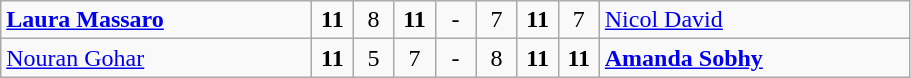<table class="wikitable">
<tr>
<td width=200> <strong><a href='#'>Laura Massaro</a></strong></td>
<td style="width:20px; text-align:center;"><strong>11</strong></td>
<td style="width:20px; text-align:center;">8</td>
<td style="width:20px; text-align:center;"><strong>11</strong></td>
<td style="width:20px; text-align:center;">-</td>
<td style="width:20px; text-align:center;">7</td>
<td style="width:20px; text-align:center;"><strong>11</strong></td>
<td style="width:20px; text-align:center;">7</td>
<td width=200> <a href='#'>Nicol David</a></td>
</tr>
<tr>
<td> <a href='#'>Nouran Gohar</a></td>
<td style="text-align:center;"><strong>11</strong></td>
<td style="text-align:center;">5</td>
<td style="text-align:center;">7</td>
<td style="text-align:center;">-</td>
<td style="text-align:center;">8</td>
<td style="text-align:center;"><strong>11</strong></td>
<td style="text-align:center;"><strong>11</strong></td>
<td> <strong><a href='#'>Amanda Sobhy</a></strong></td>
</tr>
</table>
